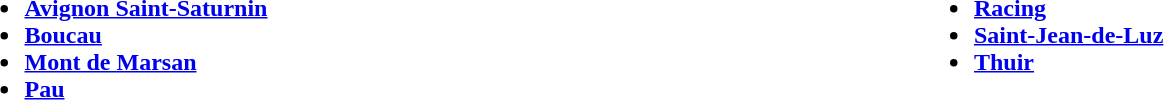<table width="100%" border=0>
<tr valign=top>
<td width="50%"><br><ul><li><strong><a href='#'>Avignon Saint-Saturnin</a></strong></li><li><strong><a href='#'>Boucau</a></strong></li><li><strong><a href='#'>Mont de Marsan</a></strong></li><li><strong><a href='#'>Pau</a></strong></li></ul></td>
<td width="3"></td>
<td width="50%"><br><ul><li><strong><a href='#'>Racing</a></strong></li><li><strong><a href='#'>Saint-Jean-de-Luz</a></strong></li><li><strong><a href='#'>Thuir</a></strong></li></ul></td>
</tr>
<tr>
</tr>
</table>
